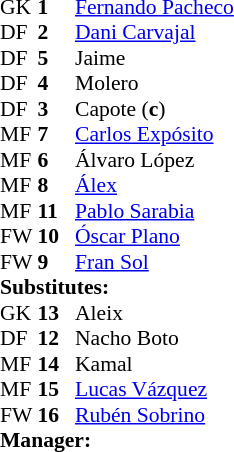<table style="font-size: 90%" cellspacing="0" cellpadding="0">
<tr>
<th width=25></th>
<th width=25></th>
</tr>
<tr>
<td>GK</td>
<td><strong> 1</strong></td>
<td> <a href='#'>Fernando Pacheco</a></td>
</tr>
<tr>
<td>DF</td>
<td><strong> 2</strong></td>
<td> <a href='#'>Dani Carvajal</a></td>
</tr>
<tr>
<td>DF</td>
<td><strong> 5</strong></td>
<td> Jaime</td>
</tr>
<tr>
<td>DF</td>
<td><strong> 4</strong></td>
<td> Molero</td>
</tr>
<tr>
<td>DF</td>
<td><strong> 3</strong></td>
<td> Capote (<strong>c</strong>)</td>
</tr>
<tr>
<td>MF</td>
<td><strong> 7</strong></td>
<td> <a href='#'>Carlos Expósito</a></td>
<td></td>
</tr>
<tr>
<td>MF</td>
<td><strong> 6</strong></td>
<td> Álvaro López</td>
</tr>
<tr>
<td>MF</td>
<td><strong> 8</strong></td>
<td> <a href='#'>Álex</a></td>
</tr>
<tr>
<td>MF</td>
<td><strong> 11</strong></td>
<td> <a href='#'>Pablo Sarabia</a></td>
<td></td>
</tr>
<tr>
<td>FW</td>
<td><strong> 10</strong></td>
<td> <a href='#'>Óscar Plano</a></td>
</tr>
<tr>
<td>FW</td>
<td><strong> 9</strong></td>
<td> <a href='#'>Fran Sol</a></td>
<td></td>
</tr>
<tr>
<td colspan=3><strong>Substitutes:</strong></td>
</tr>
<tr>
<td>GK</td>
<td><strong> 13</strong></td>
<td> Aleix</td>
</tr>
<tr>
<td>DF</td>
<td><strong> 12</strong></td>
<td> Nacho Boto</td>
</tr>
<tr>
<td>MF</td>
<td><strong> 14</strong></td>
<td> Kamal</td>
<td></td>
</tr>
<tr>
<td>MF</td>
<td><strong> 15</strong></td>
<td> <a href='#'>Lucas Vázquez</a></td>
<td></td>
</tr>
<tr>
<td>FW</td>
<td><strong> 16</strong></td>
<td> <a href='#'>Rubén Sobrino</a></td>
<td></td>
</tr>
<tr>
<td colspan=3><strong>Manager:</strong></td>
</tr>
<tr>
<td colspan=4></td>
</tr>
</table>
